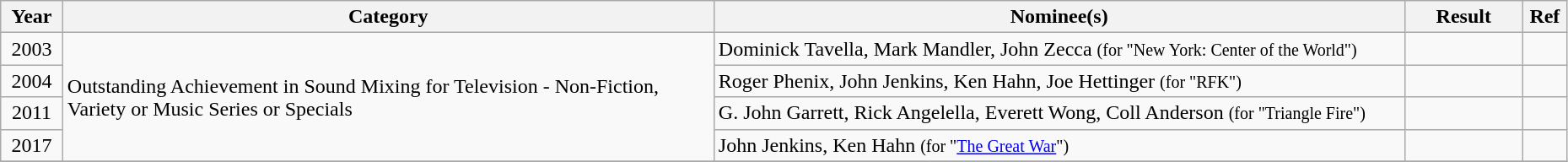<table class="wikitable sortable" style="width:98%">
<tr>
<th scope="col" style="width:3%;">Year</th>
<th scope="col" style="width:33%;">Category</th>
<th scope="col" style="width:35%;">Nominee(s)</th>
<th scope="col" style="width:6%;">Result</th>
<th scope="col" class="unsortable" style="width:1%;">Ref</th>
</tr>
<tr>
<td align="center">2003</td>
<td rowspan="4">Outstanding Achievement in Sound Mixing for Television - Non-Fiction, Variety or Music Series or Specials</td>
<td>Dominick Tavella, Mark Mandler, John Zecca <small>(for "New York: Center of the World")</small></td>
<td></td>
<td></td>
</tr>
<tr>
<td align="center">2004</td>
<td>Roger Phenix, John Jenkins, Ken Hahn, Joe Hettinger <small>(for "RFK")</small></td>
<td></td>
<td rowspan="1" align="center"></td>
</tr>
<tr>
<td align="center">2011</td>
<td>G. John Garrett, Rick Angelella, Everett Wong, Coll Anderson <small>(for "Triangle Fire")</small></td>
<td></td>
<td rowspan="1" align="center"></td>
</tr>
<tr>
<td align="center">2017</td>
<td>John Jenkins, Ken Hahn <small>(for "<a href='#'>The Great War</a>")</small></td>
<td></td>
<td rowspan="1" align="center"></td>
</tr>
<tr>
</tr>
</table>
